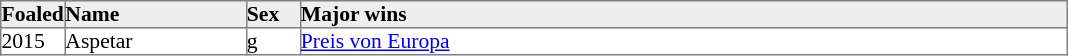<table border="1" cellpadding="0" style="border-collapse: collapse; font-size:90%">
<tr bgcolor="#eeeeee">
<td width="35px"><strong>Foaled</strong></td>
<td width="120px"><strong>Name</strong></td>
<td width="35px"><strong>Sex</strong></td>
<td width="510px"><strong>Major wins</strong></td>
</tr>
<tr>
<td>2015</td>
<td>Aspetar</td>
<td>g</td>
<td><a href='#'>Preis von Europa</a></td>
</tr>
</table>
